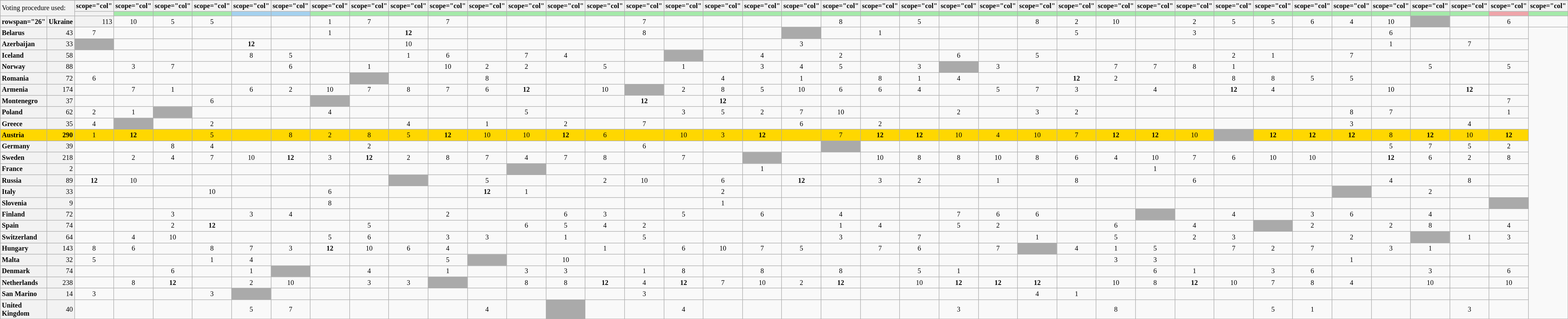<table class="wikitable plainrowheaders" style="text-align:center; font-size:85%;">
<tr>
</tr>
<tr>
<td colspan="2" rowspan="2" style="text-align:left; background:#F2F2F2">Voting procedure used:<br></td>
<th>scope="col" </th>
<th>scope="col" </th>
<th>scope="col" </th>
<th>scope="col" </th>
<th>scope="col" </th>
<th>scope="col" </th>
<th>scope="col" </th>
<th>scope="col" </th>
<th>scope="col" </th>
<th>scope="col" </th>
<th>scope="col" </th>
<th>scope="col" </th>
<th>scope="col" </th>
<th>scope="col" </th>
<th>scope="col" </th>
<th>scope="col" </th>
<th>scope="col" </th>
<th>scope="col" </th>
<th>scope="col" </th>
<th>scope="col" </th>
<th>scope="col" </th>
<th>scope="col" </th>
<th>scope="col" </th>
<th>scope="col" </th>
<th>scope="col" </th>
<th>scope="col" </th>
<th>scope="col" </th>
<th>scope="col" </th>
<th>scope="col" </th>
<th>scope="col" </th>
<th>scope="col" </th>
<th>scope="col" </th>
<th>scope="col" </th>
<th>scope="col" </th>
<th>scope="col" </th>
<th>scope="col" </th>
<th>scope="col" </th>
<th>scope="col" </th>
</tr>
<tr>
<th style="height:2px; border-top:1px solid transparent;"></th>
<td style="background:#A4EAA9;"></td>
<td style="background:#A4EAA9;"></td>
<td style="background:#A4EAA9;"></td>
<td style="background:#A4D1EF;"></td>
<td style="background:#A4D1EF;"></td>
<td style="background:#A4EAA9;"></td>
<td style="background:#A4EAA9;"></td>
<td style="background:#A4EAA9;"></td>
<td style="background:#A4EAA9;"></td>
<td style="background:#A4EAA9;"></td>
<td style="background:#A4EAA9;"></td>
<td style="background:#A4EAA9;"></td>
<td style="background:#A4EAA9;"></td>
<td style="background:#A4EAA9;"></td>
<td style="background:#A4EAA9;"></td>
<td style="background:#A4EAA9;"></td>
<td style="background:#A4EAA9;"></td>
<td style="background:#A4EAA9;"></td>
<td style="background:#A4EAA9;"></td>
<td style="background:#A4EAA9;"></td>
<td style="background:#A4EAA9;"></td>
<td style="background:#A4EAA9;"></td>
<td style="background:#A4EAA9;"></td>
<td style="background:#A4EAA9;"></td>
<td style="background:#A4EAA9;"></td>
<td style="background:#A4EAA9;"></td>
<td style="background:#A4EAA9;"></td>
<td style="background:#A4EAA9;"></td>
<td style="background:#A4EAA9;"></td>
<td style="background:#A4EAA9;"></td>
<td style="background:#A4EAA9;"></td>
<td style="background:#A4EAA9;"></td>
<td style="background:#A4EAA9;"></td>
<td style="background:#A4EAA9;"></td>
<td style="background:#A4EAA9;"></td>
<td style="background:#EFA4A9;"></td>
<td style="background:#A4EAA9;"></td>
</tr>
<tr>
<th>rowspan="26" </th>
<th scope="row" style="text-align:left; background:#f2f2f2;">Ukraine</th>
<td style="text-align:right; background:#f2f2f2;">113</td>
<td>10</td>
<td>5</td>
<td>5</td>
<td></td>
<td></td>
<td>1</td>
<td>7</td>
<td></td>
<td>7</td>
<td></td>
<td></td>
<td></td>
<td></td>
<td>7</td>
<td></td>
<td></td>
<td></td>
<td></td>
<td>8</td>
<td></td>
<td>5</td>
<td></td>
<td></td>
<td>8</td>
<td>2</td>
<td>10</td>
<td></td>
<td>2</td>
<td>5</td>
<td>5</td>
<td>6</td>
<td>4</td>
<td>10</td>
<td style="text-align:left; background:#aaa;"></td>
<td></td>
<td>6</td>
<td></td>
</tr>
<tr>
<th scope="row" style="text-align:left; background:#f2f2f2;">Belarus</th>
<td style="text-align:right; background:#f2f2f2;">43</td>
<td>7</td>
<td></td>
<td></td>
<td></td>
<td></td>
<td></td>
<td>1</td>
<td></td>
<td><strong>12</strong></td>
<td></td>
<td></td>
<td></td>
<td></td>
<td></td>
<td>8</td>
<td></td>
<td></td>
<td></td>
<td style="text-align:left; background:#aaa;"></td>
<td></td>
<td>1</td>
<td></td>
<td></td>
<td></td>
<td></td>
<td>5</td>
<td></td>
<td></td>
<td>3</td>
<td></td>
<td></td>
<td></td>
<td></td>
<td>6</td>
<td></td>
<td></td>
<td></td>
</tr>
<tr>
<th scope="row" style="text-align:left; background:#f2f2f2;">Azerbaijan</th>
<td style="text-align:right; background:#f2f2f2;">33</td>
<td style="text-align:left; background:#aaa;"></td>
<td></td>
<td></td>
<td></td>
<td><strong>12</strong></td>
<td></td>
<td></td>
<td></td>
<td>10</td>
<td></td>
<td></td>
<td></td>
<td></td>
<td></td>
<td></td>
<td></td>
<td></td>
<td></td>
<td>3</td>
<td></td>
<td></td>
<td></td>
<td></td>
<td></td>
<td></td>
<td></td>
<td></td>
<td></td>
<td></td>
<td></td>
<td></td>
<td></td>
<td></td>
<td>1</td>
<td></td>
<td>7</td>
<td></td>
</tr>
<tr>
<th scope="row" style="text-align:left; background:#f2f2f2;">Iceland</th>
<td style="text-align:right; background:#f2f2f2;">58</td>
<td></td>
<td></td>
<td></td>
<td></td>
<td>8</td>
<td>5</td>
<td></td>
<td></td>
<td>1</td>
<td>6</td>
<td></td>
<td>7</td>
<td>4</td>
<td></td>
<td></td>
<td style="text-align:left; background:#aaa;"></td>
<td></td>
<td>4</td>
<td></td>
<td>2</td>
<td></td>
<td></td>
<td>6</td>
<td></td>
<td>5</td>
<td></td>
<td></td>
<td></td>
<td></td>
<td>2</td>
<td>1</td>
<td></td>
<td>7</td>
<td></td>
<td></td>
<td></td>
<td></td>
</tr>
<tr>
<th scope="row" style="text-align:left; background:#f2f2f2;">Norway</th>
<td style="text-align:right; background:#f2f2f2;">88</td>
<td></td>
<td>3</td>
<td>7</td>
<td></td>
<td></td>
<td>6</td>
<td></td>
<td>1</td>
<td></td>
<td>10</td>
<td>2</td>
<td>2</td>
<td></td>
<td>5</td>
<td></td>
<td>1</td>
<td></td>
<td>3</td>
<td>4</td>
<td>5</td>
<td></td>
<td>3</td>
<td style="text-align:left; background:#aaa;"></td>
<td>3</td>
<td></td>
<td></td>
<td>7</td>
<td>7</td>
<td>8</td>
<td>1</td>
<td></td>
<td></td>
<td></td>
<td></td>
<td>5</td>
<td></td>
<td>5</td>
</tr>
<tr>
<th scope="row" style="text-align:left; background:#f2f2f2;">Romania</th>
<td style="text-align:right; background:#f2f2f2;">72</td>
<td>6</td>
<td></td>
<td></td>
<td></td>
<td></td>
<td></td>
<td></td>
<td style="text-align:left; background:#aaa;"></td>
<td></td>
<td></td>
<td>8</td>
<td></td>
<td></td>
<td></td>
<td></td>
<td></td>
<td>4</td>
<td></td>
<td>1</td>
<td></td>
<td>8</td>
<td>1</td>
<td>4</td>
<td></td>
<td></td>
<td><strong>12</strong></td>
<td>2</td>
<td></td>
<td></td>
<td>8</td>
<td>8</td>
<td>5</td>
<td>5</td>
<td></td>
<td></td>
<td></td>
<td></td>
</tr>
<tr>
<th scope="row" style="text-align:left; background:#f2f2f2;">Armenia</th>
<td style="text-align:right; background:#f2f2f2;">174</td>
<td></td>
<td>7</td>
<td>1</td>
<td></td>
<td>6</td>
<td>2</td>
<td>10</td>
<td>7</td>
<td>8</td>
<td>7</td>
<td>6</td>
<td><strong>12</strong></td>
<td></td>
<td>10</td>
<td style="text-align:left; background:#aaa;"></td>
<td>2</td>
<td>8</td>
<td>5</td>
<td>10</td>
<td>6</td>
<td>6</td>
<td>4</td>
<td></td>
<td>5</td>
<td>7</td>
<td>3</td>
<td></td>
<td>4</td>
<td></td>
<td><strong>12</strong></td>
<td>4</td>
<td></td>
<td></td>
<td>10</td>
<td></td>
<td><strong>12</strong></td>
<td></td>
</tr>
<tr>
<th scope="row" style="text-align:left; background:#f2f2f2;">Montenegro</th>
<td style="text-align:right; background:#f2f2f2;">37</td>
<td></td>
<td></td>
<td></td>
<td>6</td>
<td></td>
<td></td>
<td style="text-align:left; background:#aaa;"></td>
<td></td>
<td></td>
<td></td>
<td></td>
<td></td>
<td></td>
<td></td>
<td><strong>12</strong></td>
<td></td>
<td><strong>12</strong></td>
<td></td>
<td></td>
<td></td>
<td></td>
<td></td>
<td></td>
<td></td>
<td></td>
<td></td>
<td></td>
<td></td>
<td></td>
<td></td>
<td></td>
<td></td>
<td></td>
<td></td>
<td></td>
<td></td>
<td>7</td>
</tr>
<tr>
<th scope="row" style="text-align:left; background:#f2f2f2;">Poland</th>
<td style="text-align:right; background:#f2f2f2;">62</td>
<td>2</td>
<td>1</td>
<td style="text-align:left; background:#aaa;"></td>
<td></td>
<td></td>
<td></td>
<td>4</td>
<td></td>
<td></td>
<td></td>
<td></td>
<td>5</td>
<td></td>
<td></td>
<td></td>
<td>3</td>
<td>5</td>
<td>2</td>
<td>7</td>
<td>10</td>
<td></td>
<td></td>
<td>2</td>
<td></td>
<td>3</td>
<td>2</td>
<td></td>
<td></td>
<td></td>
<td></td>
<td></td>
<td></td>
<td>8</td>
<td>7</td>
<td></td>
<td></td>
<td>1</td>
</tr>
<tr>
<th scope="row" style="text-align:left; background:#f2f2f2;">Greece</th>
<td style="text-align:right; background:#f2f2f2;">35</td>
<td>4</td>
<td style="text-align:left; background:#aaa;"></td>
<td></td>
<td>2</td>
<td></td>
<td></td>
<td></td>
<td></td>
<td>4</td>
<td></td>
<td>1</td>
<td></td>
<td>2</td>
<td></td>
<td>7</td>
<td></td>
<td></td>
<td></td>
<td>6</td>
<td></td>
<td>2</td>
<td></td>
<td></td>
<td></td>
<td></td>
<td></td>
<td></td>
<td></td>
<td></td>
<td></td>
<td></td>
<td></td>
<td>3</td>
<td></td>
<td></td>
<td>4</td>
<td></td>
</tr>
<tr style="background:gold;">
<th scope="row" style="text-align:left; font-weight:bold; background:gold;">Austria</th>
<td style="text-align:right; font-weight:bold;">290</td>
<td>1</td>
<td><strong>12</strong></td>
<td></td>
<td>5</td>
<td></td>
<td>8</td>
<td>2</td>
<td>8</td>
<td>5</td>
<td><strong>12</strong></td>
<td>10</td>
<td>10</td>
<td><strong>12</strong></td>
<td>6</td>
<td></td>
<td>10</td>
<td>3</td>
<td><strong>12</strong></td>
<td></td>
<td>7</td>
<td><strong>12</strong></td>
<td><strong>12</strong></td>
<td>10</td>
<td>4</td>
<td>10</td>
<td>7</td>
<td><strong>12</strong></td>
<td><strong>12</strong></td>
<td>10</td>
<td style="text-align:left; background:#aaa;"></td>
<td><strong>12</strong></td>
<td><strong>12</strong></td>
<td><strong>12</strong></td>
<td>8</td>
<td><strong>12</strong></td>
<td>10</td>
<td><strong>12</strong></td>
</tr>
<tr>
<th scope="row" style="text-align:left; background:#f2f2f2;">Germany</th>
<td style="text-align:right; background:#f2f2f2;">39</td>
<td></td>
<td></td>
<td>8</td>
<td>4</td>
<td></td>
<td></td>
<td></td>
<td>2</td>
<td></td>
<td></td>
<td></td>
<td></td>
<td></td>
<td></td>
<td>6</td>
<td></td>
<td></td>
<td></td>
<td></td>
<td style="text-align:left; background:#aaa;"></td>
<td></td>
<td></td>
<td></td>
<td></td>
<td></td>
<td></td>
<td></td>
<td></td>
<td></td>
<td></td>
<td></td>
<td></td>
<td></td>
<td>5</td>
<td>7</td>
<td>5</td>
<td>2</td>
</tr>
<tr>
<th scope="row" style="text-align:left; background:#f2f2f2;">Sweden</th>
<td style="text-align:right; background:#f2f2f2;">218</td>
<td></td>
<td>2</td>
<td>4</td>
<td>7</td>
<td>10</td>
<td><strong>12</strong></td>
<td>3</td>
<td><strong>12</strong></td>
<td>2</td>
<td>8</td>
<td>7</td>
<td>4</td>
<td>7</td>
<td>8</td>
<td></td>
<td>7</td>
<td></td>
<td style="text-align:left; background:#aaa;"></td>
<td></td>
<td></td>
<td>10</td>
<td>8</td>
<td>8</td>
<td>10</td>
<td>8</td>
<td>6</td>
<td>4</td>
<td>10</td>
<td>7</td>
<td>6</td>
<td>10</td>
<td>10</td>
<td></td>
<td><strong>12</strong></td>
<td>6</td>
<td>2</td>
<td>8</td>
</tr>
<tr>
<th scope="row" style="text-align:left; background:#f2f2f2;">France</th>
<td style="text-align:right; background:#f2f2f2;">2</td>
<td></td>
<td></td>
<td></td>
<td></td>
<td></td>
<td></td>
<td></td>
<td></td>
<td></td>
<td></td>
<td></td>
<td style="text-align:left; background:#aaa;"></td>
<td></td>
<td></td>
<td></td>
<td></td>
<td></td>
<td>1</td>
<td></td>
<td></td>
<td></td>
<td></td>
<td></td>
<td></td>
<td></td>
<td></td>
<td></td>
<td>1</td>
<td></td>
<td></td>
<td></td>
<td></td>
<td></td>
<td></td>
<td></td>
<td></td>
<td></td>
</tr>
<tr>
<th scope="row" style="text-align:left; background:#f2f2f2;">Russia</th>
<td style="text-align:right; background:#f2f2f2;">89</td>
<td><strong>12</strong></td>
<td>10</td>
<td></td>
<td></td>
<td></td>
<td></td>
<td></td>
<td></td>
<td style="text-align:left; background:#aaa;"></td>
<td></td>
<td>5</td>
<td></td>
<td></td>
<td>2</td>
<td>10</td>
<td></td>
<td>6</td>
<td></td>
<td><strong>12</strong></td>
<td></td>
<td>3</td>
<td>2</td>
<td></td>
<td>1</td>
<td></td>
<td>8</td>
<td></td>
<td></td>
<td>6</td>
<td></td>
<td></td>
<td></td>
<td></td>
<td>4</td>
<td></td>
<td>8</td>
<td></td>
</tr>
<tr>
<th scope="row" style="text-align:left; background:#f2f2f2;">Italy</th>
<td style="text-align:right; background:#f2f2f2;">33</td>
<td></td>
<td></td>
<td></td>
<td>10</td>
<td></td>
<td></td>
<td>6</td>
<td></td>
<td></td>
<td></td>
<td><strong>12</strong></td>
<td>1</td>
<td></td>
<td></td>
<td></td>
<td></td>
<td>2</td>
<td></td>
<td></td>
<td></td>
<td></td>
<td></td>
<td></td>
<td></td>
<td></td>
<td></td>
<td></td>
<td></td>
<td></td>
<td></td>
<td></td>
<td></td>
<td style="text-align:left; background:#aaa;"></td>
<td></td>
<td>2</td>
<td></td>
<td></td>
</tr>
<tr>
<th scope="row" style="text-align:left; background:#f2f2f2;">Slovenia</th>
<td style="text-align:right; background:#f2f2f2;">9</td>
<td></td>
<td></td>
<td></td>
<td></td>
<td></td>
<td></td>
<td>8</td>
<td></td>
<td></td>
<td></td>
<td></td>
<td></td>
<td></td>
<td></td>
<td></td>
<td></td>
<td>1</td>
<td></td>
<td></td>
<td></td>
<td></td>
<td></td>
<td></td>
<td></td>
<td></td>
<td></td>
<td></td>
<td></td>
<td></td>
<td></td>
<td></td>
<td></td>
<td></td>
<td></td>
<td></td>
<td></td>
<td style="text-align:left; background:#aaa;"></td>
</tr>
<tr>
<th scope="row" style="text-align:left; background:#f2f2f2;">Finland</th>
<td style="text-align:right; background:#f2f2f2;">72</td>
<td></td>
<td></td>
<td>3</td>
<td></td>
<td>3</td>
<td>4</td>
<td></td>
<td></td>
<td></td>
<td>2</td>
<td></td>
<td></td>
<td>6</td>
<td>3</td>
<td></td>
<td>5</td>
<td></td>
<td>6</td>
<td></td>
<td>4</td>
<td></td>
<td></td>
<td>7</td>
<td>6</td>
<td>6</td>
<td></td>
<td></td>
<td style="text-align:left; background:#aaa;"></td>
<td></td>
<td>4</td>
<td></td>
<td>3</td>
<td>6</td>
<td></td>
<td>4</td>
<td></td>
<td></td>
</tr>
<tr>
<th scope="row" style="text-align:left; background:#f2f2f2;">Spain</th>
<td style="text-align:right; background:#f2f2f2;">74</td>
<td></td>
<td></td>
<td>2</td>
<td><strong>12</strong></td>
<td></td>
<td></td>
<td></td>
<td>5</td>
<td></td>
<td></td>
<td></td>
<td>6</td>
<td>5</td>
<td>4</td>
<td>2</td>
<td></td>
<td></td>
<td></td>
<td></td>
<td>1</td>
<td>4</td>
<td></td>
<td>5</td>
<td>2</td>
<td></td>
<td></td>
<td>6</td>
<td></td>
<td>4</td>
<td></td>
<td style="text-align:left; background:#aaa;"></td>
<td>2</td>
<td></td>
<td>2</td>
<td>8</td>
<td></td>
<td>4</td>
</tr>
<tr>
<th scope="row" style="text-align:left; background:#f2f2f2;">Switzerland</th>
<td style="text-align:right; background:#f2f2f2;">64</td>
<td></td>
<td>4</td>
<td>10</td>
<td></td>
<td></td>
<td></td>
<td>5</td>
<td>6</td>
<td></td>
<td>3</td>
<td>3</td>
<td></td>
<td>1</td>
<td></td>
<td>5</td>
<td></td>
<td></td>
<td></td>
<td></td>
<td>3</td>
<td></td>
<td>7</td>
<td></td>
<td></td>
<td>1</td>
<td></td>
<td>5</td>
<td></td>
<td>2</td>
<td>3</td>
<td></td>
<td></td>
<td>2</td>
<td></td>
<td style="text-align:left; background:#aaa;"></td>
<td>1</td>
<td>3</td>
</tr>
<tr>
<th scope="row" style="text-align:left; background:#f2f2f2;">Hungary</th>
<td style="text-align:right; background:#f2f2f2;">143</td>
<td>8</td>
<td>6</td>
<td></td>
<td>8</td>
<td>7</td>
<td>3</td>
<td><strong>12</strong></td>
<td>10</td>
<td>6</td>
<td>4</td>
<td></td>
<td></td>
<td></td>
<td>1</td>
<td></td>
<td>6</td>
<td>10</td>
<td>7</td>
<td>5</td>
<td></td>
<td>7</td>
<td>6</td>
<td></td>
<td>7</td>
<td style="text-align:left; background:#aaa;"></td>
<td>4</td>
<td>1</td>
<td>5</td>
<td></td>
<td>7</td>
<td>2</td>
<td>7</td>
<td></td>
<td>3</td>
<td>1</td>
<td></td>
<td></td>
</tr>
<tr>
<th scope="row" style="text-align:left; background:#f2f2f2;">Malta</th>
<td style="text-align:right; background:#f2f2f2;">32</td>
<td>5</td>
<td></td>
<td></td>
<td>1</td>
<td>4</td>
<td></td>
<td></td>
<td></td>
<td></td>
<td>5</td>
<td style="text-align:left; background:#aaa;"></td>
<td></td>
<td>10</td>
<td></td>
<td></td>
<td></td>
<td></td>
<td></td>
<td></td>
<td></td>
<td></td>
<td></td>
<td></td>
<td></td>
<td></td>
<td></td>
<td>3</td>
<td>3</td>
<td></td>
<td></td>
<td></td>
<td></td>
<td>1</td>
<td></td>
<td></td>
<td></td>
<td></td>
</tr>
<tr>
<th scope="row" style="text-align:left; background:#f2f2f2;">Denmark</th>
<td style="text-align:right; background:#f2f2f2;">74</td>
<td></td>
<td></td>
<td>6</td>
<td></td>
<td>1</td>
<td style="text-align:left; background:#aaa;"></td>
<td></td>
<td>4</td>
<td></td>
<td>1</td>
<td></td>
<td>3</td>
<td>3</td>
<td></td>
<td>1</td>
<td>8</td>
<td></td>
<td>8</td>
<td></td>
<td>8</td>
<td></td>
<td>5</td>
<td>1</td>
<td></td>
<td></td>
<td></td>
<td></td>
<td>6</td>
<td>1</td>
<td></td>
<td>3</td>
<td>6</td>
<td></td>
<td></td>
<td>3</td>
<td></td>
<td>6</td>
</tr>
<tr>
<th scope="row" style="text-align:left; background:#f2f2f2;">Netherlands</th>
<td style="text-align:right; background:#f2f2f2;">238</td>
<td></td>
<td>8</td>
<td><strong>12</strong></td>
<td></td>
<td>2</td>
<td>10</td>
<td></td>
<td>3</td>
<td>3</td>
<td style="text-align:left; background:#aaa;"></td>
<td></td>
<td>8</td>
<td>8</td>
<td><strong>12</strong></td>
<td>4</td>
<td><strong>12</strong></td>
<td>7</td>
<td>10</td>
<td>2</td>
<td><strong>12</strong></td>
<td></td>
<td>10</td>
<td><strong>12</strong></td>
<td><strong>12</strong></td>
<td><strong>12</strong></td>
<td></td>
<td>10</td>
<td>8</td>
<td><strong>12</strong></td>
<td>10</td>
<td>7</td>
<td>8</td>
<td>4</td>
<td></td>
<td>10</td>
<td></td>
<td>10</td>
</tr>
<tr>
<th scope="row" style="text-align:left; background:#f2f2f2;">San Marino</th>
<td style="text-align:right; background:#f2f2f2;">14</td>
<td>3</td>
<td></td>
<td></td>
<td>3</td>
<td style="text-align:left; background:#aaa;"></td>
<td></td>
<td></td>
<td></td>
<td></td>
<td></td>
<td></td>
<td></td>
<td></td>
<td></td>
<td>3</td>
<td></td>
<td></td>
<td></td>
<td></td>
<td></td>
<td></td>
<td></td>
<td></td>
<td></td>
<td>4</td>
<td>1</td>
<td></td>
<td></td>
<td></td>
<td></td>
<td></td>
<td></td>
<td></td>
<td></td>
<td></td>
<td></td>
<td></td>
</tr>
<tr>
<th scope="row" style="text-align:left; background:#f2f2f2;">United Kingdom</th>
<td style="text-align:right; background:#f2f2f2;">40</td>
<td></td>
<td></td>
<td></td>
<td></td>
<td>5</td>
<td>7</td>
<td></td>
<td></td>
<td></td>
<td></td>
<td>4</td>
<td></td>
<td style="text-align:left; background:#aaa;"></td>
<td></td>
<td></td>
<td>4</td>
<td></td>
<td></td>
<td></td>
<td></td>
<td></td>
<td></td>
<td>3</td>
<td></td>
<td></td>
<td></td>
<td>8</td>
<td></td>
<td></td>
<td></td>
<td>5</td>
<td>1</td>
<td></td>
<td></td>
<td></td>
<td>3</td>
<td></td>
</tr>
</table>
